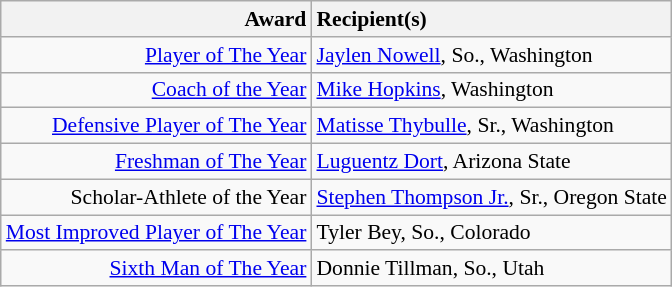<table class="wikitable" style="white-space:nowrap; font-size:90%;">
<tr>
<th style="text-align:right;">Award</th>
<th style="text-align:left;">Recipient(s)</th>
</tr>
<tr>
<td style="text-align:right;"><a href='#'>Player of The Year</a></td>
<td style="text-align:left;"><a href='#'>Jaylen Nowell</a>, So., Washington</td>
</tr>
<tr>
<td style="text-align:right;"><a href='#'>Coach of the Year</a></td>
<td style="text-align:left;"><a href='#'>Mike Hopkins</a>, Washington</td>
</tr>
<tr>
<td style="text-align:right;"><a href='#'>Defensive Player of The Year</a></td>
<td style="text-align:left;"><a href='#'>Matisse Thybulle</a>, Sr., Washington</td>
</tr>
<tr>
<td style="text-align:right;"><a href='#'>Freshman of The Year</a></td>
<td style="text-align:left;"><a href='#'>Luguentz Dort</a>, Arizona State</td>
</tr>
<tr>
<td style="text-align:right;">Scholar-Athlete of the Year</td>
<td style="text-align:left;"><a href='#'>Stephen Thompson Jr.</a>, Sr., Oregon State</td>
</tr>
<tr>
<td style="text-align:right;"><a href='#'>Most Improved Player of The Year</a></td>
<td style="text-align:left;">Tyler Bey, So., Colorado</td>
</tr>
<tr>
<td style="text-align:right;"><a href='#'>Sixth Man of The Year</a></td>
<td style="text-align:left;">Donnie Tillman, So., Utah</td>
</tr>
</table>
